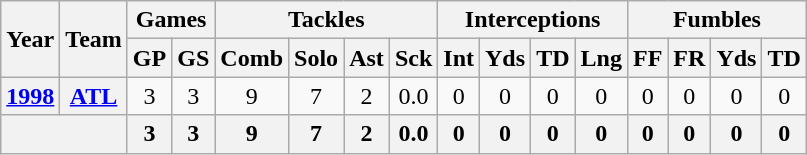<table class="wikitable" style="text-align:center">
<tr>
<th rowspan="2">Year</th>
<th rowspan="2">Team</th>
<th colspan="2">Games</th>
<th colspan="4">Tackles</th>
<th colspan="4">Interceptions</th>
<th colspan="4">Fumbles</th>
</tr>
<tr>
<th>GP</th>
<th>GS</th>
<th>Comb</th>
<th>Solo</th>
<th>Ast</th>
<th>Sck</th>
<th>Int</th>
<th>Yds</th>
<th>TD</th>
<th>Lng</th>
<th>FF</th>
<th>FR</th>
<th>Yds</th>
<th>TD</th>
</tr>
<tr>
<th><a href='#'>1998</a></th>
<th><a href='#'>ATL</a></th>
<td>3</td>
<td>3</td>
<td>9</td>
<td>7</td>
<td>2</td>
<td>0.0</td>
<td>0</td>
<td>0</td>
<td>0</td>
<td>0</td>
<td>0</td>
<td>0</td>
<td>0</td>
<td>0</td>
</tr>
<tr>
<th colspan="2"></th>
<th>3</th>
<th>3</th>
<th>9</th>
<th>7</th>
<th>2</th>
<th>0.0</th>
<th>0</th>
<th>0</th>
<th>0</th>
<th>0</th>
<th>0</th>
<th>0</th>
<th>0</th>
<th>0</th>
</tr>
</table>
